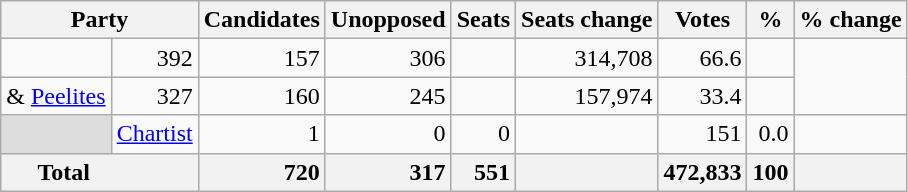<table class="wikitable sortable">
<tr>
<th colspan=2>Party</th>
<th>Candidates</th>
<th>Unopposed</th>
<th>Seats</th>
<th>Seats change</th>
<th>Votes</th>
<th>%</th>
<th>% change</th>
</tr>
<tr>
<td></td>
<td align=right>392</td>
<td align=right>157</td>
<td align=right>306</td>
<td align=right></td>
<td align=right>314,708</td>
<td align=right>66.6</td>
<td align=right></td>
</tr>
<tr>
<td> & <a href='#'>Peelites</a></td>
<td align=right>327</td>
<td align=right>160</td>
<td align=right>245</td>
<td align=right></td>
<td align=right>157,974</td>
<td align=right>33.4</td>
<td align=right></td>
</tr>
<tr>
<td bgcolor="#DDDDDD"></td>
<td><a href='#'>Chartist</a></td>
<td align=right>1</td>
<td align=right>0</td>
<td align=right>0</td>
<td align=right></td>
<td align=right>151</td>
<td align=right>0.0</td>
<td align=right></td>
</tr>
<tr class="sortbottom" style="font-weight: bold; text-align: right; background: #f2f2f2;">
<th colspan="2" style="padding-left: 1.5em; text-align: left;">Total</th>
<td align=right>720</td>
<td align=right>317</td>
<td align=right>551</td>
<td align=right></td>
<td align=right>472,833</td>
<td align=right>100</td>
<td align=right></td>
</tr>
</table>
